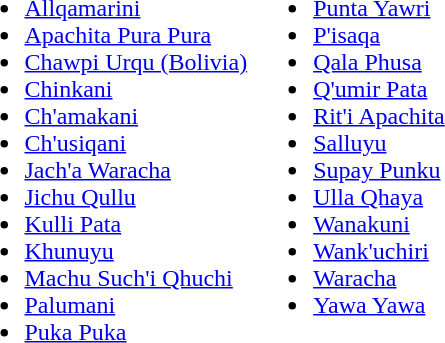<table>
<tr valign="top">
<td><br><ul><li><a href='#'>Allqamarini</a></li><li><a href='#'>Apachita Pura Pura</a></li><li><a href='#'>Chawpi Urqu (Bolivia)</a></li><li><a href='#'>Chinkani</a></li><li><a href='#'>Ch'amakani</a></li><li><a href='#'>Ch'usiqani</a></li><li><a href='#'>Jach'a Waracha</a></li><li><a href='#'>Jichu Qullu</a></li><li><a href='#'>Kulli Pata</a></li><li><a href='#'>Khunuyu</a></li><li><a href='#'>Machu Such'i Qhuchi</a></li><li><a href='#'>Palumani</a></li><li><a href='#'>Puka Puka</a></li></ul></td>
<td><br><ul><li><a href='#'>Punta Yawri</a></li><li><a href='#'>P'isaqa</a></li><li><a href='#'>Qala Phusa</a></li><li><a href='#'>Q'umir Pata</a></li><li><a href='#'>Rit'i Apachita</a></li><li><a href='#'>Salluyu</a></li><li><a href='#'>Supay Punku</a></li><li><a href='#'>Ulla Qhaya</a></li><li><a href='#'>Wanakuni</a></li><li><a href='#'>Wank'uchiri</a></li><li><a href='#'>Waracha</a></li><li><a href='#'>Yawa Yawa</a></li></ul></td>
</tr>
</table>
